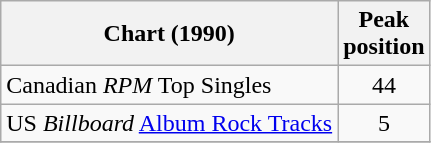<table class="wikitable sortable">
<tr>
<th>Chart (1990)</th>
<th>Peak<br>position</th>
</tr>
<tr>
<td>Canadian <em>RPM</em> Top Singles</td>
<td align="center">44</td>
</tr>
<tr>
<td>US <em>Billboard</em> <a href='#'>Album Rock Tracks</a></td>
<td align="center">5</td>
</tr>
<tr>
</tr>
</table>
